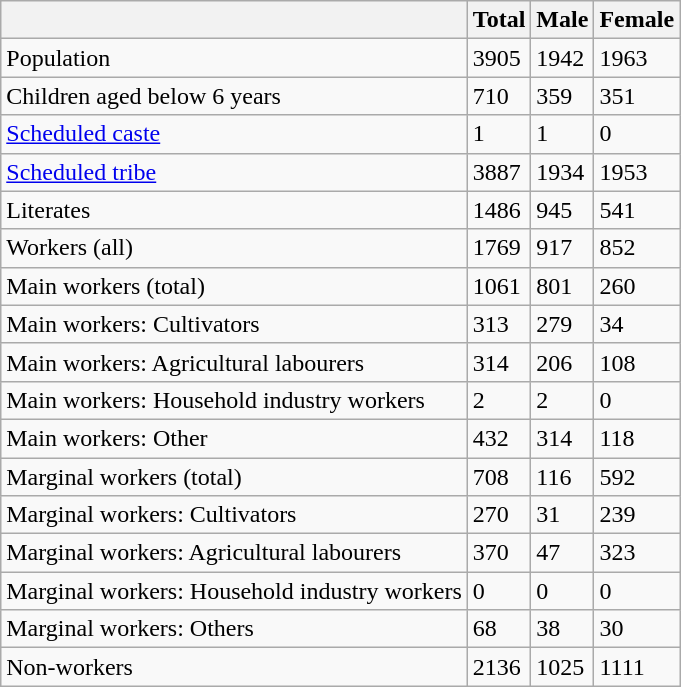<table class="wikitable sortable">
<tr>
<th></th>
<th>Total</th>
<th>Male</th>
<th>Female</th>
</tr>
<tr>
<td>Population</td>
<td>3905</td>
<td>1942</td>
<td>1963</td>
</tr>
<tr>
<td>Children aged below 6 years</td>
<td>710</td>
<td>359</td>
<td>351</td>
</tr>
<tr>
<td><a href='#'>Scheduled caste</a></td>
<td>1</td>
<td>1</td>
<td>0</td>
</tr>
<tr>
<td><a href='#'>Scheduled tribe</a></td>
<td>3887</td>
<td>1934</td>
<td>1953</td>
</tr>
<tr>
<td>Literates</td>
<td>1486</td>
<td>945</td>
<td>541</td>
</tr>
<tr>
<td>Workers (all)</td>
<td>1769</td>
<td>917</td>
<td>852</td>
</tr>
<tr>
<td>Main workers (total)</td>
<td>1061</td>
<td>801</td>
<td>260</td>
</tr>
<tr>
<td>Main workers: Cultivators</td>
<td>313</td>
<td>279</td>
<td>34</td>
</tr>
<tr>
<td>Main workers: Agricultural labourers</td>
<td>314</td>
<td>206</td>
<td>108</td>
</tr>
<tr>
<td>Main workers: Household industry workers</td>
<td>2</td>
<td>2</td>
<td>0</td>
</tr>
<tr>
<td>Main workers: Other</td>
<td>432</td>
<td>314</td>
<td>118</td>
</tr>
<tr>
<td>Marginal workers (total)</td>
<td>708</td>
<td>116</td>
<td>592</td>
</tr>
<tr>
<td>Marginal workers: Cultivators</td>
<td>270</td>
<td>31</td>
<td>239</td>
</tr>
<tr>
<td>Marginal workers: Agricultural labourers</td>
<td>370</td>
<td>47</td>
<td>323</td>
</tr>
<tr>
<td>Marginal workers: Household industry workers</td>
<td>0</td>
<td>0</td>
<td>0</td>
</tr>
<tr>
<td>Marginal workers: Others</td>
<td>68</td>
<td>38</td>
<td>30</td>
</tr>
<tr>
<td>Non-workers</td>
<td>2136</td>
<td>1025</td>
<td>1111</td>
</tr>
</table>
